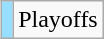<table class="wikitable" style="text-align:center;margin-left:1em;float:right">
<tr>
<td bgcolor=#97DEFF></td>
<td>Playoffs</td>
</tr>
</table>
